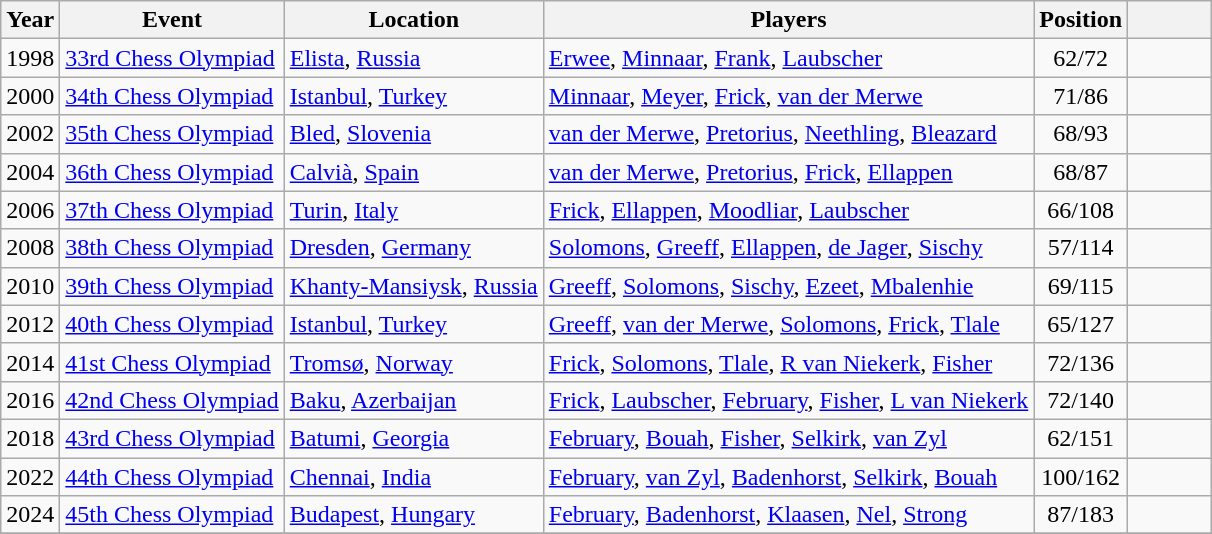<table class="wikitable sortable">
<tr>
<th>Year</th>
<th>Event</th>
<th>Location</th>
<th>Players</th>
<th>Position</th>
<th class="unsortable" style="width:3em"></th>
</tr>
<tr>
<td>1998</td>
<td><a href='#'>33rd Chess Olympiad</a></td>
<td> <a href='#'>Elista</a>, <a href='#'>Russia</a></td>
<td><a href='#'>Erwee</a>, <a href='#'>Minnaar</a>, <a href='#'>Frank</a>, <a href='#'>Laubscher</a></td>
<td align="center">62/72</td>
<td align="center"></td>
</tr>
<tr>
<td>2000</td>
<td><a href='#'>34th Chess Olympiad</a></td>
<td> <a href='#'>Istanbul</a>, <a href='#'>Turkey</a></td>
<td><a href='#'>Minnaar</a>, <a href='#'>Meyer</a>, <a href='#'>Frick</a>, <a href='#'>van der Merwe</a></td>
<td align="center">71/86</td>
<td align="center"></td>
</tr>
<tr>
<td>2002</td>
<td><a href='#'>35th Chess Olympiad</a></td>
<td> <a href='#'>Bled</a>, <a href='#'>Slovenia</a></td>
<td><a href='#'>van der Merwe</a>, <a href='#'>Pretorius</a>, <a href='#'>Neethling</a>, <a href='#'>Bleazard</a></td>
<td align="center">68/93</td>
<td align="center"></td>
</tr>
<tr>
<td>2004</td>
<td><a href='#'>36th Chess Olympiad</a></td>
<td> <a href='#'>Calvià</a>, <a href='#'>Spain</a></td>
<td><a href='#'>van der Merwe</a>, <a href='#'>Pretorius</a>, <a href='#'>Frick</a>, <a href='#'>Ellappen</a></td>
<td align="center">68/87</td>
<td align="center"></td>
</tr>
<tr>
<td>2006</td>
<td><a href='#'>37th Chess Olympiad</a></td>
<td> <a href='#'>Turin</a>, <a href='#'>Italy</a></td>
<td><a href='#'>Frick</a>, <a href='#'>Ellappen</a>, <a href='#'>Moodliar</a>, <a href='#'>Laubscher</a></td>
<td align="center">66/108</td>
<td align="center"></td>
</tr>
<tr>
<td>2008</td>
<td><a href='#'>38th Chess Olympiad</a></td>
<td> <a href='#'>Dresden</a>, <a href='#'>Germany</a></td>
<td><a href='#'>Solomons</a>, <a href='#'>Greeff</a>, <a href='#'>Ellappen</a>, <a href='#'>de Jager</a>, <a href='#'>Sischy</a></td>
<td align="center">57/114</td>
<td align="center"></td>
</tr>
<tr>
<td>2010</td>
<td><a href='#'>39th Chess Olympiad</a></td>
<td> <a href='#'>Khanty-Mansiysk</a>, <a href='#'>Russia</a></td>
<td><a href='#'>Greeff</a>, <a href='#'>Solomons</a>, <a href='#'>Sischy</a>, <a href='#'>Ezeet</a>, <a href='#'>Mbalenhie</a></td>
<td align="center">69/115</td>
<td align="center"></td>
</tr>
<tr>
<td>2012</td>
<td><a href='#'>40th Chess Olympiad</a></td>
<td> <a href='#'>Istanbul</a>, <a href='#'>Turkey</a></td>
<td><a href='#'>Greeff</a>, <a href='#'>van der Merwe</a>, <a href='#'>Solomons</a>, <a href='#'>Frick</a>, <a href='#'>Tlale</a></td>
<td align="center">65/127</td>
<td align="center"></td>
</tr>
<tr>
<td>2014</td>
<td><a href='#'>41st Chess Olympiad</a></td>
<td> <a href='#'>Tromsø</a>, <a href='#'>Norway</a></td>
<td><a href='#'>Frick</a>, <a href='#'>Solomons</a>, <a href='#'>Tlale</a>, <a href='#'>R van Niekerk</a>, <a href='#'>Fisher</a></td>
<td align="center">72/136</td>
<td align="center"></td>
</tr>
<tr>
<td>2016</td>
<td><a href='#'>42nd Chess Olympiad</a></td>
<td> <a href='#'>Baku</a>, <a href='#'>Azerbaijan</a></td>
<td><a href='#'>Frick</a>, <a href='#'>Laubscher</a>, <a href='#'>February</a>, <a href='#'>Fisher</a>, <a href='#'>L van Niekerk</a></td>
<td align="center">72/140</td>
<td align="center"></td>
</tr>
<tr>
<td>2018</td>
<td><a href='#'>43rd Chess Olympiad</a></td>
<td> <a href='#'>Batumi</a>, <a href='#'>Georgia</a></td>
<td><a href='#'>February</a>, <a href='#'>Bouah</a>, <a href='#'>Fisher</a>, <a href='#'>Selkirk</a>, <a href='#'>van Zyl</a></td>
<td align="center">62/151</td>
<td align="center"></td>
</tr>
<tr>
<td>2022</td>
<td><a href='#'>44th Chess Olympiad</a></td>
<td> <a href='#'>Chennai</a>, <a href='#'>India</a></td>
<td><a href='#'>February</a>, <a href='#'>van Zyl</a>, <a href='#'>Badenhorst</a>, <a href='#'>Selkirk</a>, <a href='#'>Bouah</a></td>
<td align="center">100/162</td>
<td align="center"></td>
</tr>
<tr>
<td>2024</td>
<td><a href='#'>45th Chess Olympiad</a></td>
<td> <a href='#'>Budapest</a>, <a href='#'>Hungary</a></td>
<td><a href='#'>February</a>, <a href='#'>Badenhorst</a>, <a href='#'>Klaasen</a>, <a href='#'>Nel</a>, <a href='#'>Strong</a></td>
<td align="center">87/183</td>
<td align="center"></td>
</tr>
<tr>
</tr>
</table>
